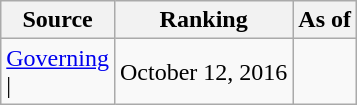<table class="wikitable" style="text-align:center">
<tr>
<th>Source</th>
<th>Ranking</th>
<th>As of</th>
</tr>
<tr>
<td align=left><a href='#'>Governing</a><br>| </td>
<td>October 12, 2016</td>
</tr>
</table>
